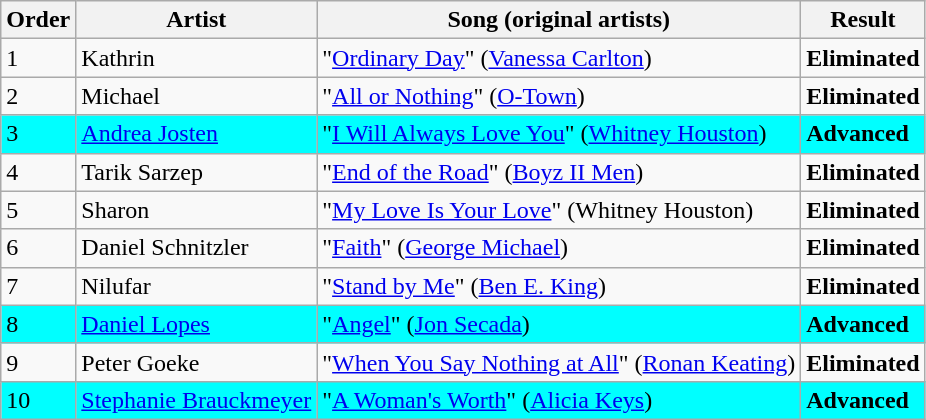<table class=wikitable>
<tr>
<th>Order</th>
<th>Artist</th>
<th>Song (original artists)</th>
<th>Result</th>
</tr>
<tr>
<td>1</td>
<td>Kathrin</td>
<td>"<a href='#'>Ordinary Day</a>" (<a href='#'>Vanessa Carlton</a>)</td>
<td><strong>Eliminated</strong></td>
</tr>
<tr>
<td>2</td>
<td>Michael</td>
<td>"<a href='#'>All or Nothing</a>" (<a href='#'>O-Town</a>)</td>
<td><strong>Eliminated</strong></td>
</tr>
<tr style="background:cyan;">
<td>3</td>
<td><a href='#'>Andrea Josten</a></td>
<td>"<a href='#'>I Will Always Love You</a>" (<a href='#'>Whitney Houston</a>)</td>
<td><strong>Advanced</strong></td>
</tr>
<tr>
<td>4</td>
<td>Tarik Sarzep</td>
<td>"<a href='#'>End of the Road</a>" (<a href='#'>Boyz II Men</a>)</td>
<td><strong>Eliminated</strong></td>
</tr>
<tr>
<td>5</td>
<td>Sharon</td>
<td>"<a href='#'>My Love Is Your Love</a>" (Whitney Houston)</td>
<td><strong>Eliminated</strong></td>
</tr>
<tr>
<td>6</td>
<td>Daniel Schnitzler</td>
<td>"<a href='#'>Faith</a>" (<a href='#'>George Michael</a>)</td>
<td><strong>Eliminated</strong></td>
</tr>
<tr>
<td>7</td>
<td>Nilufar</td>
<td>"<a href='#'>Stand by Me</a>" (<a href='#'>Ben E. King</a>)</td>
<td><strong>Eliminated</strong></td>
</tr>
<tr style="background:cyan;">
<td>8</td>
<td><a href='#'>Daniel Lopes</a></td>
<td>"<a href='#'>Angel</a>" (<a href='#'>Jon Secada</a>)</td>
<td><strong>Advanced</strong></td>
</tr>
<tr>
<td>9</td>
<td>Peter Goeke</td>
<td>"<a href='#'>When You Say Nothing at All</a>" (<a href='#'>Ronan Keating</a>)</td>
<td><strong>Eliminated</strong></td>
</tr>
<tr style="background:cyan;">
<td>10</td>
<td><a href='#'>Stephanie Brauckmeyer</a></td>
<td>"<a href='#'>A Woman's Worth</a>" (<a href='#'>Alicia Keys</a>)</td>
<td><strong>Advanced</strong></td>
</tr>
</table>
